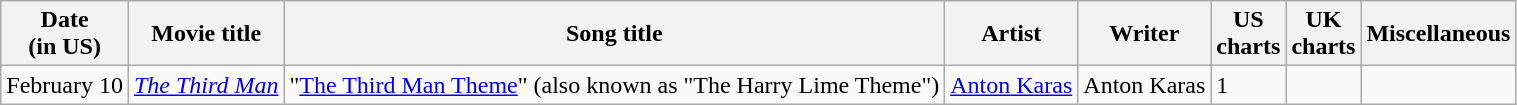<table class="wikitable sortable">
<tr>
<th>Date<br>(in US)</th>
<th>Movie title</th>
<th>Song title</th>
<th>Artist</th>
<th>Writer</th>
<th>US <br>charts</th>
<th>UK<br>charts</th>
<th>Miscellaneous</th>
</tr>
<tr>
<td>February 10</td>
<td><em><a href='#'>The Third Man</a></em></td>
<td>"<a href='#'>The Third Man Theme</a>" (also known as "The Harry Lime Theme")</td>
<td><a href='#'>Anton Karas</a></td>
<td>Anton Karas</td>
<td>1</td>
<td></td>
<td></td>
</tr>
</table>
